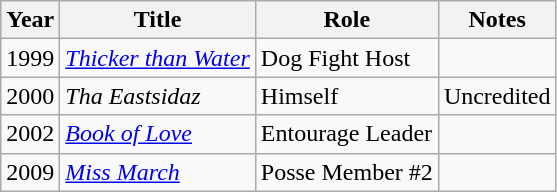<table class="wikitable sortable">
<tr>
<th>Year</th>
<th>Title</th>
<th>Role</th>
<th class="unsortable">Notes</th>
</tr>
<tr>
<td>1999</td>
<td><em><a href='#'>Thicker than Water</a></em></td>
<td>Dog Fight Host</td>
<td></td>
</tr>
<tr>
<td>2000</td>
<td><em>Tha Eastsidaz</em></td>
<td>Himself</td>
<td>Uncredited</td>
</tr>
<tr>
<td>2002</td>
<td><em><a href='#'>Book of Love</a></em></td>
<td>Entourage Leader</td>
<td></td>
</tr>
<tr>
<td>2009</td>
<td><em><a href='#'>Miss March</a></em></td>
<td>Posse Member #2</td>
<td></td>
</tr>
</table>
